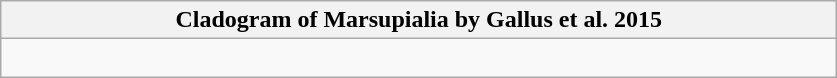<table class="wikitable">
<tr>
<th colspan=1>Cladogram of Marsupialia by Gallus et al. 2015</th>
</tr>
<tr>
<td style=vertical-align:top;width:550px><br></td>
</tr>
</table>
